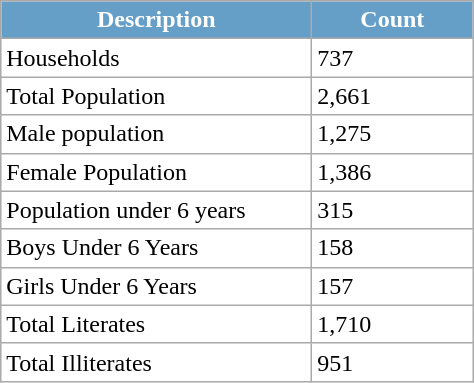<table class="wikitable" "text-align:left;font-size:100%;"|>
<tr>
<th style="background: #659EC7; color: #FFFFFF" height="17" width="200">Description</th>
<th style="background: #659EC7; color: #FFFFFF" !  width="100">Count</th>
</tr>
<tr>
<td ! style="background: #FFFFFF; color: #000000" !>Households</td>
<td ! style="background: #FFFFFF; color: #000000" !>737</td>
</tr>
<tr>
<td ! style="background: #FFFFFF; color: #000000" !>Total Population</td>
<td ! style="background: #FFFFFF; color: #000000" !>2,661</td>
</tr>
<tr>
<td ! style="background: #FFFFFF; color: #000000" !>Male population</td>
<td ! style="background: #FFFFFF; color: #000000" !>1,275</td>
</tr>
<tr>
<td ! style="background: #FFFFFF; color: #000000" !>Female Population</td>
<td ! style="background: #FFFFFF; color: #000000" !>1,386</td>
</tr>
<tr>
<td ! style="background: #FFFFFF; color: #000000" !>Population under 6 years</td>
<td ! style="background: #FFFFFF; color: #000000" !>315</td>
</tr>
<tr>
<td ! style="background: #FFFFFF; color: #000000" !>Boys Under 6 Years</td>
<td ! style="background: #FFFFFF; color: #000000" !>158</td>
</tr>
<tr>
<td ! style="background: #FFFFFF; color: #000000" !>Girls Under 6 Years</td>
<td ! style="background: #FFFFFF; color: #000000" !>157</td>
</tr>
<tr>
<td ! style="background: #FFFFFF; color: #000000" !>Total Literates</td>
<td ! style="background: #FFFFFF; color: #000000" !>1,710</td>
</tr>
<tr>
<td ! style="background: #FFFFFF; color: #000000" !>Total Illiterates</td>
<td ! style="background: #FFFFFF; color: #000000" !>951</td>
</tr>
</table>
